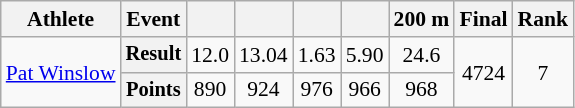<table class=wikitable style=font-size:90%;text-align:center>
<tr>
<th>Athlete</th>
<th>Event</th>
<th></th>
<th></th>
<th></th>
<th></th>
<th>200 m</th>
<th>Final</th>
<th>Rank</th>
</tr>
<tr>
<td align=left rowspan=2><a href='#'>Pat Winslow</a></td>
<th style=font-size:95%>Result</th>
<td>12.0</td>
<td>13.04</td>
<td>1.63</td>
<td>5.90</td>
<td>24.6</td>
<td rowspan=2>4724</td>
<td rowspan=2>7</td>
</tr>
<tr>
<th style=font-size:95%>Points</th>
<td>890</td>
<td>924</td>
<td>976</td>
<td>966</td>
<td>968</td>
</tr>
</table>
